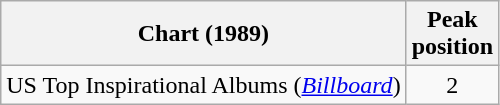<table class="wikitable">
<tr>
<th>Chart (1989)</th>
<th>Peak<br>position</th>
</tr>
<tr>
<td>US Top Inspirational Albums (<em><a href='#'>Billboard</a></em>)</td>
<td style="text-align:center;">2</td>
</tr>
</table>
